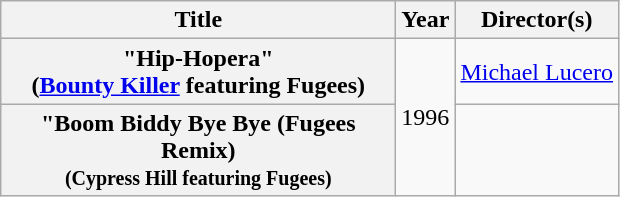<table class="wikitable plainrowheaders" style="text-align:center;">
<tr>
<th scope="col" style="width:16em;">Title</th>
<th scope="col">Year</th>
<th scope="col">Director(s)</th>
</tr>
<tr>
<th scope="row">"Hip-Hopera"<br><span>(<a href='#'>Bounty Killer</a> featuring Fugees)</span></th>
<td rowspan="2">1996</td>
<td><a href='#'>Michael Lucero</a></td>
</tr>
<tr>
<th>"Boom Biddy Bye Bye (Fugees Remix)<br><small>(Cypress Hill featuring Fugees)</small></th>
<td></td>
</tr>
</table>
